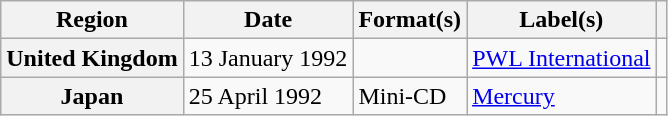<table class="wikitable plainrowheaders">
<tr>
<th scope="col">Region</th>
<th scope="col">Date</th>
<th scope="col">Format(s)</th>
<th scope="col">Label(s)</th>
<th scope="col"></th>
</tr>
<tr>
<th scope="row">United Kingdom</th>
<td>13 January 1992</td>
<td></td>
<td><a href='#'>PWL International</a></td>
<td></td>
</tr>
<tr>
<th scope="row">Japan</th>
<td>25 April 1992</td>
<td>Mini-CD</td>
<td><a href='#'>Mercury</a></td>
<td></td>
</tr>
</table>
